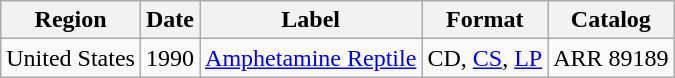<table class="wikitable">
<tr>
<th>Region</th>
<th>Date</th>
<th>Label</th>
<th>Format</th>
<th>Catalog</th>
</tr>
<tr>
<td>United States</td>
<td>1990</td>
<td><a href='#'>Amphetamine Reptile</a></td>
<td>CD, <a href='#'>CS</a>, <a href='#'>LP</a></td>
<td>ARR 89189</td>
</tr>
</table>
